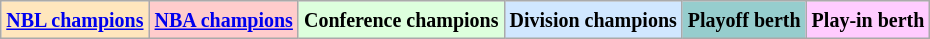<table class="wikitable">
<tr>
<td bgcolor="#FFE6BD"><small><strong><a href='#'>NBL champions</a></strong></small></td>
<td bgcolor="#FFCCCC"><small><strong><a href='#'>NBA champions</a></strong></small></td>
<td bgcolor="#ddffdd"><small><strong>Conference champions</strong></small></td>
<td bgcolor="#D0E7FF"><small><strong>Division champions</strong></small></td>
<td bgcolor="#96CDCD"><small><strong>Playoff berth</strong></small></td>
<td bgcolor="#FFCCFF"><small><strong>Play-in berth</strong></small></td>
</tr>
</table>
